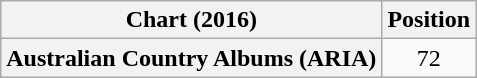<table class="wikitable plainrowheaders" style="text-align:center">
<tr>
<th scope="col">Chart (2016)</th>
<th scope="col">Position</th>
</tr>
<tr>
<th scope="row">Australian Country Albums (ARIA)</th>
<td>72</td>
</tr>
</table>
